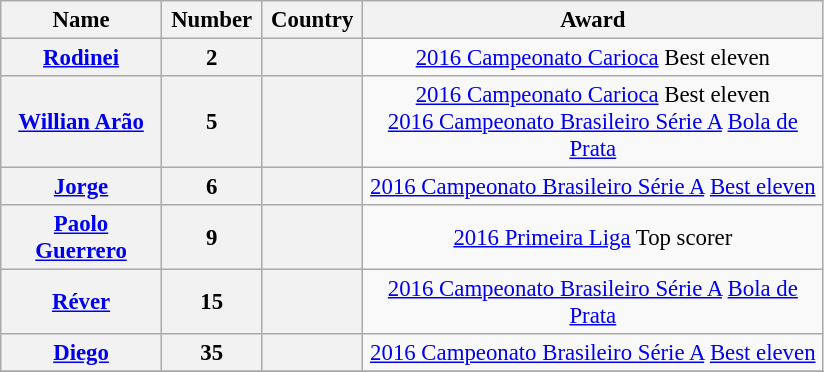<table class="wikitable" style="font-size: 95%; text-align: center;">
<tr>
<th width=100>Name</th>
<th width=60>Number</th>
<th width=60>Country</th>
<th width=300>Award</th>
</tr>
<tr>
<th rowspan="1"><a href='#'>Rodinei</a></th>
<th rowspan="1">2</th>
<th rowspan="1"></th>
<td><a href='#'>2016 Campeonato Carioca</a> Best eleven</td>
</tr>
<tr>
<th rowspan="1"><a href='#'>Willian Arão</a></th>
<th rowspan="1">5</th>
<th rowspan="1"></th>
<td><a href='#'>2016 Campeonato Carioca</a> Best eleven <br> <a href='#'>2016 Campeonato Brasileiro Série A</a> <a href='#'>Bola de Prata</a></td>
</tr>
<tr>
<th rowspan="1"><a href='#'>Jorge</a></th>
<th rowspan="1">6</th>
<th rowspan="1"></th>
<td><a href='#'>2016 Campeonato Brasileiro Série A</a> <a href='#'>Best eleven</a></td>
</tr>
<tr>
<th rowspan="1"><a href='#'>Paolo Guerrero</a></th>
<th rowspan="1">9</th>
<th rowspan="1"></th>
<td><a href='#'>2016 Primeira Liga</a> Top scorer</td>
</tr>
<tr>
<th rowspan="1"><a href='#'>Réver</a></th>
<th rowspan="1">15</th>
<th rowspan="1"></th>
<td><a href='#'>2016 Campeonato Brasileiro Série A</a> <a href='#'>Bola de Prata</a></td>
</tr>
<tr>
<th rowspan="1"><a href='#'>Diego</a></th>
<th rowspan="1">35</th>
<th rowspan="1"></th>
<td><a href='#'>2016 Campeonato Brasileiro Série A</a> <a href='#'>Best eleven</a></td>
</tr>
<tr>
</tr>
</table>
